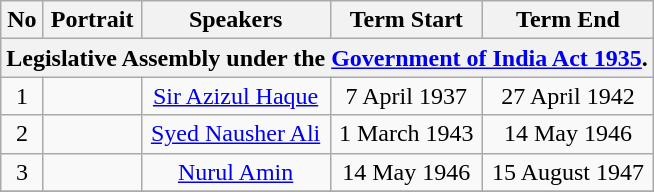<table class="wikitable sortable" style="text-align:center" border="1">
<tr>
<th>No</th>
<th>Portrait</th>
<th>Speakers</th>
<th>Term Start</th>
<th>Term End</th>
</tr>
<tr>
<th colspan="5">Legislative Assembly under the <a href='#'>Government of India Act 1935</a>.</th>
</tr>
<tr>
<td>1</td>
<td></td>
<td><a href='#'>Sir Azizul Haque</a></td>
<td>7 April 1937</td>
<td>27 April 1942</td>
</tr>
<tr>
<td>2</td>
<td></td>
<td><a href='#'>Syed Nausher Ali</a></td>
<td>1 March 1943</td>
<td>14 May 1946</td>
</tr>
<tr>
<td>3</td>
<td></td>
<td><a href='#'>Nurul Amin</a></td>
<td>14 May 1946</td>
<td>15 August 1947</td>
</tr>
<tr>
</tr>
</table>
